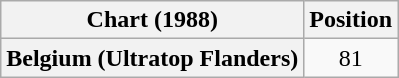<table class="wikitable plainrowheaders" style="text-align:center">
<tr>
<th scope="col">Chart (1988)</th>
<th scope="col">Position</th>
</tr>
<tr>
<th scope="row">Belgium (Ultratop Flanders)</th>
<td>81</td>
</tr>
</table>
